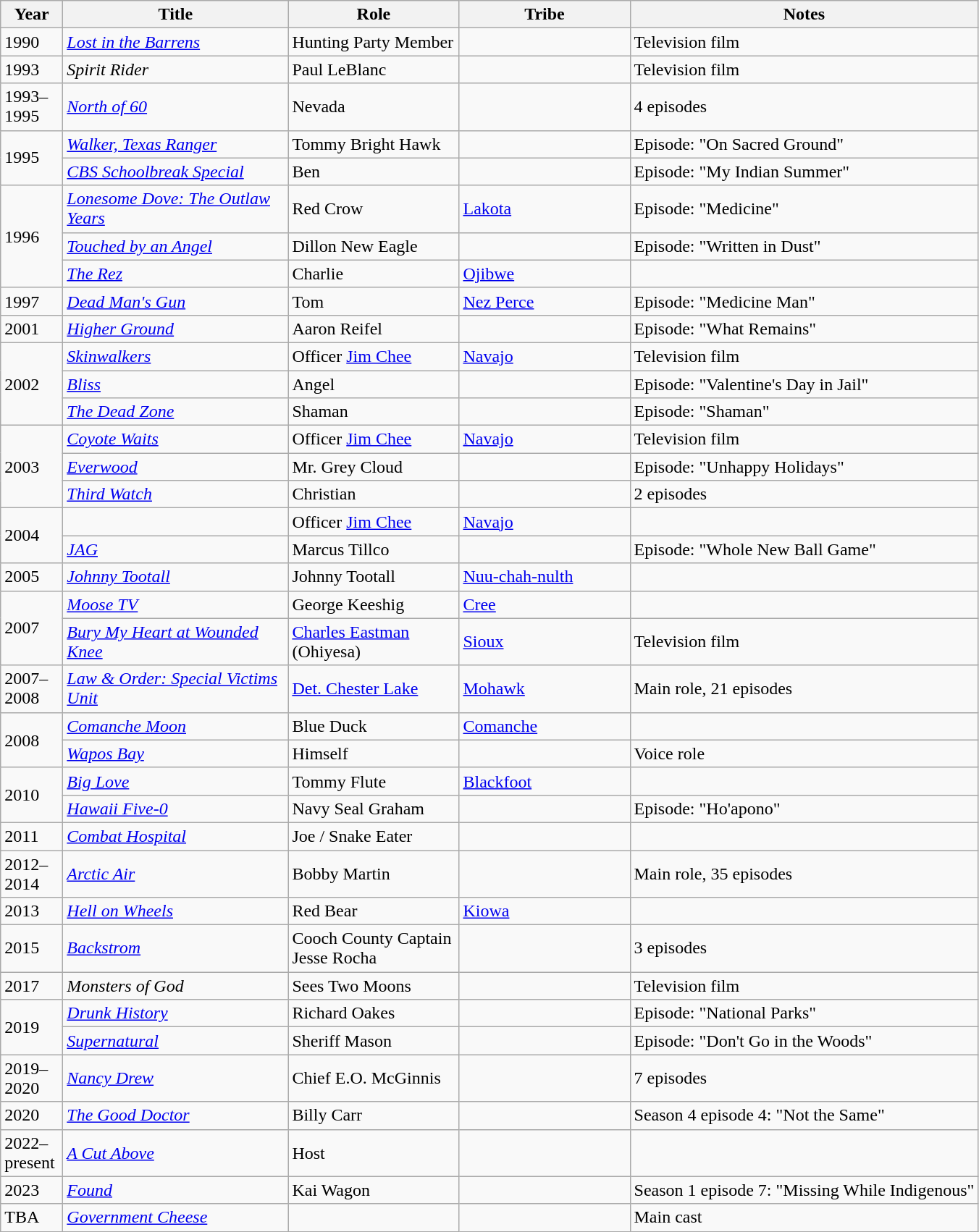<table class="wikitable sortable">
<tr>
<th style="width:50px;">Year</th>
<th style="width:200px;">Title</th>
<th style="width:150px;">Role</th>
<th style="width:150px;">Tribe</th>
<th>Notes</th>
</tr>
<tr>
<td>1990</td>
<td><em><a href='#'>Lost in the Barrens</a></em></td>
<td>Hunting Party Member</td>
<td></td>
<td>Television film</td>
</tr>
<tr>
<td>1993</td>
<td><em>Spirit Rider</em></td>
<td>Paul LeBlanc</td>
<td></td>
<td>Television film</td>
</tr>
<tr>
<td>1993–1995</td>
<td><em><a href='#'>North of 60</a></em></td>
<td>Nevada</td>
<td></td>
<td>4 episodes</td>
</tr>
<tr>
<td rowspan=2>1995</td>
<td><em><a href='#'>Walker, Texas Ranger</a></em></td>
<td>Tommy Bright Hawk</td>
<td></td>
<td>Episode: "On Sacred Ground"</td>
</tr>
<tr>
<td><em><a href='#'>CBS Schoolbreak Special</a></em></td>
<td>Ben</td>
<td></td>
<td>Episode: "My Indian Summer"</td>
</tr>
<tr>
<td rowspan=3>1996</td>
<td><em><a href='#'>Lonesome Dove: The Outlaw Years</a></em></td>
<td>Red Crow</td>
<td><a href='#'>Lakota</a></td>
<td>Episode: "Medicine"</td>
</tr>
<tr>
<td><em><a href='#'>Touched by an Angel</a></em></td>
<td>Dillon New Eagle</td>
<td></td>
<td>Episode: "Written in Dust"</td>
</tr>
<tr>
<td data-sort-value="Rez, The"><em><a href='#'>The Rez</a></em></td>
<td>Charlie</td>
<td><a href='#'>Ojibwe</a></td>
</tr>
<tr>
<td>1997</td>
<td><em><a href='#'>Dead Man's Gun</a></em></td>
<td>Tom</td>
<td><a href='#'>Nez Perce</a></td>
<td>Episode: "Medicine Man"</td>
</tr>
<tr>
<td>2001</td>
<td><em><a href='#'>Higher Ground</a></em></td>
<td>Aaron Reifel</td>
<td></td>
<td>Episode: "What Remains"</td>
</tr>
<tr>
<td rowspan=3>2002</td>
<td><em><a href='#'>Skinwalkers</a></em></td>
<td>Officer <a href='#'>Jim Chee</a></td>
<td><a href='#'>Navajo</a></td>
<td>Television film</td>
</tr>
<tr>
<td><em><a href='#'>Bliss</a></em></td>
<td>Angel</td>
<td></td>
<td>Episode: "Valentine's Day in Jail"</td>
</tr>
<tr>
<td data-sort-value="Dead Zone, The"><em><a href='#'>The Dead Zone</a></em></td>
<td>Shaman</td>
<td></td>
<td>Episode: "Shaman"</td>
</tr>
<tr>
<td rowspan=3>2003</td>
<td><em><a href='#'>Coyote Waits</a></em></td>
<td>Officer <a href='#'>Jim Chee</a></td>
<td><a href='#'>Navajo</a></td>
<td>Television film</td>
</tr>
<tr>
<td><em><a href='#'>Everwood</a></em></td>
<td>Mr. Grey Cloud</td>
<td></td>
<td>Episode: "Unhappy Holidays"</td>
</tr>
<tr>
<td><em><a href='#'>Third Watch</a></em></td>
<td>Christian</td>
<td></td>
<td>2 episodes</td>
</tr>
<tr>
<td rowspan=2>2004</td>
<td><em></em></td>
<td>Officer <a href='#'>Jim Chee</a></td>
<td><a href='#'>Navajo</a></td>
</tr>
<tr>
<td><em><a href='#'>JAG</a></em></td>
<td>Marcus Tillco</td>
<td></td>
<td>Episode: "Whole New Ball Game"</td>
</tr>
<tr>
<td>2005</td>
<td><em><a href='#'>Johnny Tootall</a></em></td>
<td>Johnny Tootall</td>
<td><a href='#'>Nuu-chah-nulth</a></td>
<td></td>
</tr>
<tr>
<td rowspan=2>2007</td>
<td><em><a href='#'>Moose TV</a></em></td>
<td>George Keeshig</td>
<td><a href='#'>Cree</a></td>
<td></td>
</tr>
<tr>
<td><em><a href='#'>Bury My Heart at Wounded Knee</a></em></td>
<td><a href='#'>Charles Eastman</a> (Ohiyesa)</td>
<td><a href='#'>Sioux</a></td>
<td>Television film</td>
</tr>
<tr>
<td>2007–2008</td>
<td><em><a href='#'>Law & Order: Special Victims Unit</a></em></td>
<td><a href='#'>Det. Chester Lake</a></td>
<td><a href='#'>Mohawk</a></td>
<td>Main role, 21 episodes</td>
</tr>
<tr>
<td rowspan=2>2008</td>
<td><em><a href='#'>Comanche Moon</a></em></td>
<td>Blue Duck</td>
<td><a href='#'>Comanche</a></td>
<td></td>
</tr>
<tr>
<td><em><a href='#'>Wapos Bay</a></em></td>
<td>Himself</td>
<td></td>
<td>Voice role</td>
</tr>
<tr>
<td rowspan=2>2010</td>
<td><em><a href='#'>Big Love</a></em></td>
<td>Tommy Flute</td>
<td><a href='#'>Blackfoot</a></td>
<td></td>
</tr>
<tr>
<td><em><a href='#'>Hawaii Five-0</a></em></td>
<td>Navy Seal Graham</td>
<td></td>
<td>Episode: "Ho'apono"</td>
</tr>
<tr>
<td>2011</td>
<td><em><a href='#'>Combat Hospital</a></em></td>
<td>Joe / Snake Eater</td>
<td></td>
<td></td>
</tr>
<tr>
<td>2012–2014</td>
<td><em><a href='#'>Arctic Air</a></em></td>
<td>Bobby Martin</td>
<td></td>
<td>Main role, 35 episodes</td>
</tr>
<tr>
<td>2013</td>
<td><em><a href='#'>Hell on Wheels</a></em></td>
<td>Red Bear</td>
<td><a href='#'>Kiowa</a></td>
<td></td>
</tr>
<tr>
<td>2015</td>
<td><em><a href='#'>Backstrom</a></em></td>
<td>Cooch County Captain Jesse Rocha</td>
<td></td>
<td>3 episodes</td>
</tr>
<tr>
<td>2017</td>
<td><em>Monsters of God</em></td>
<td>Sees Two Moons</td>
<td></td>
<td>Television film</td>
</tr>
<tr>
<td rowspan=2>2019</td>
<td><em><a href='#'>Drunk History</a></em></td>
<td>Richard Oakes</td>
<td></td>
<td>Episode: "National Parks"</td>
</tr>
<tr>
<td><em><a href='#'>Supernatural</a></em></td>
<td>Sheriff Mason</td>
<td></td>
<td>Episode: "Don't Go in the Woods"</td>
</tr>
<tr>
<td>2019–2020</td>
<td><em><a href='#'>Nancy Drew</a></em></td>
<td>Chief E.O. McGinnis</td>
<td></td>
<td>7 episodes</td>
</tr>
<tr>
<td>2020</td>
<td data-sort-value="Good Doctor, The"><em><a href='#'>The Good Doctor</a></em></td>
<td>Billy Carr</td>
<td></td>
<td>Season 4 episode 4: "Not the Same"</td>
</tr>
<tr>
<td>2022–present</td>
<td data-sort-value="Cut Above, A"><em><a href='#'>A Cut Above</a></em></td>
<td>Host</td>
<td></td>
<td></td>
</tr>
<tr>
<td>2023</td>
<td data-sort-value="Found"><em><a href='#'>Found</a></em></td>
<td>Kai Wagon</td>
<td></td>
<td>Season 1 episode 7: "Missing While Indigenous"</td>
</tr>
<tr>
<td>TBA</td>
<td><em><a href='#'>Government Cheese</a></em></td>
<td></td>
<td></td>
<td>Main cast</td>
</tr>
</table>
